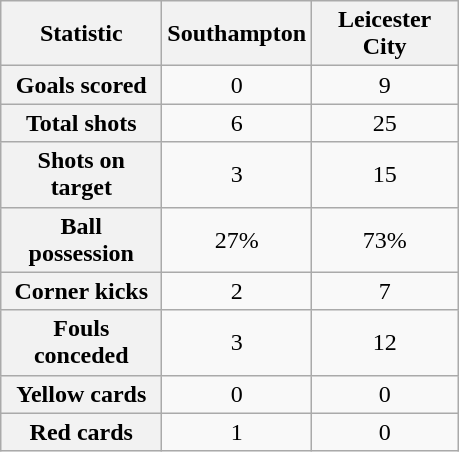<table class="wikitable plainrowheaders" style="text-align:center">
<tr>
<th scope="col" style="width:100px">Statistic</th>
<th scope="col" style="width:70px">Southampton</th>
<th scope="col" style="width:90px">Leicester City</th>
</tr>
<tr>
<th scope=row>Goals scored</th>
<td>0</td>
<td>9</td>
</tr>
<tr>
<th scope=row>Total shots</th>
<td>6</td>
<td>25</td>
</tr>
<tr>
<th scope=row>Shots on target</th>
<td>3</td>
<td>15</td>
</tr>
<tr>
<th scope=row>Ball possession</th>
<td>27%</td>
<td>73%</td>
</tr>
<tr>
<th scope=row>Corner kicks</th>
<td>2</td>
<td>7</td>
</tr>
<tr>
<th scope=row>Fouls conceded</th>
<td>3</td>
<td>12</td>
</tr>
<tr>
<th scope=row>Yellow cards</th>
<td>0</td>
<td>0</td>
</tr>
<tr>
<th scope=row>Red cards</th>
<td>1</td>
<td>0</td>
</tr>
</table>
